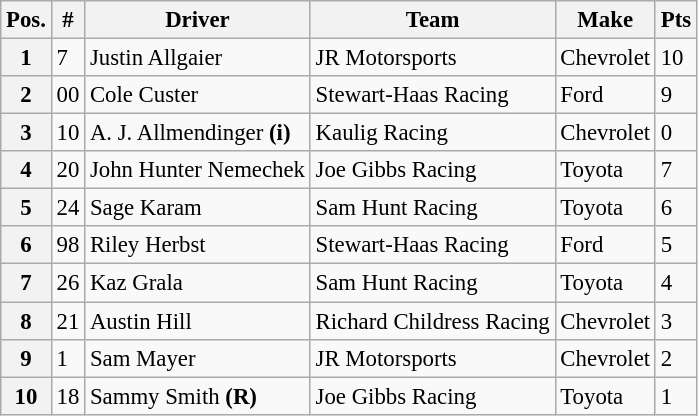<table class="wikitable" style="font-size:95%">
<tr>
<th>Pos.</th>
<th>#</th>
<th>Driver</th>
<th>Team</th>
<th>Make</th>
<th>Pts</th>
</tr>
<tr>
<th>1</th>
<td>7</td>
<td>Justin Allgaier</td>
<td>JR Motorsports</td>
<td>Chevrolet</td>
<td>10</td>
</tr>
<tr>
<th>2</th>
<td>00</td>
<td>Cole Custer</td>
<td>Stewart-Haas Racing</td>
<td>Ford</td>
<td>9</td>
</tr>
<tr>
<th>3</th>
<td>10</td>
<td>A. J. Allmendinger <strong>(i)</strong></td>
<td>Kaulig Racing</td>
<td>Chevrolet</td>
<td>0</td>
</tr>
<tr>
<th>4</th>
<td>20</td>
<td>John Hunter Nemechek</td>
<td>Joe Gibbs Racing</td>
<td>Toyota</td>
<td>7</td>
</tr>
<tr>
<th>5</th>
<td>24</td>
<td>Sage Karam</td>
<td>Sam Hunt Racing</td>
<td>Toyota</td>
<td>6</td>
</tr>
<tr>
<th>6</th>
<td>98</td>
<td>Riley Herbst</td>
<td>Stewart-Haas Racing</td>
<td>Ford</td>
<td>5</td>
</tr>
<tr>
<th>7</th>
<td>26</td>
<td>Kaz Grala</td>
<td>Sam Hunt Racing</td>
<td>Toyota</td>
<td>4</td>
</tr>
<tr>
<th>8</th>
<td>21</td>
<td>Austin Hill</td>
<td>Richard Childress Racing</td>
<td>Chevrolet</td>
<td>3</td>
</tr>
<tr>
<th>9</th>
<td>1</td>
<td>Sam Mayer</td>
<td>JR Motorsports</td>
<td>Chevrolet</td>
<td>2</td>
</tr>
<tr>
<th>10</th>
<td>18</td>
<td>Sammy Smith <strong>(R)</strong></td>
<td>Joe Gibbs Racing</td>
<td>Toyota</td>
<td>1</td>
</tr>
</table>
